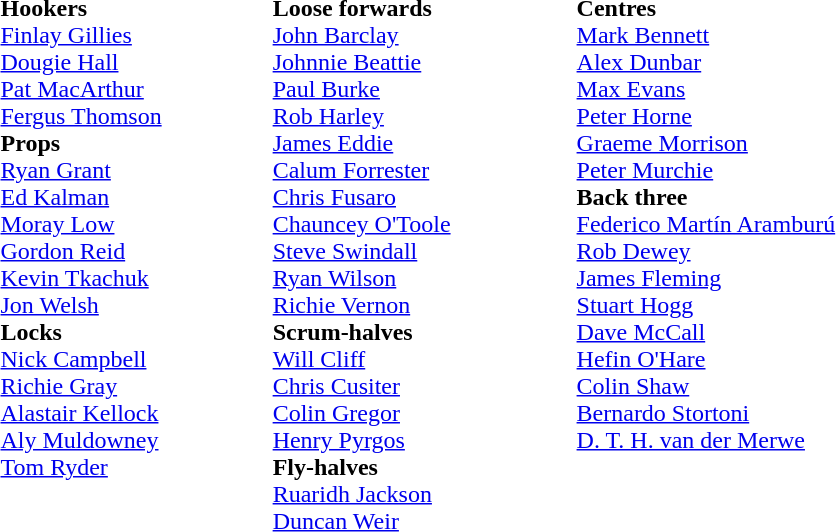<table class="toccolours" style="border-collapse: collapse;">
<tr>
<td valign="top"></td>
<td width="20"> </td>
<td valign="top"><br><strong>Hookers</strong><br> <a href='#'>Finlay Gillies</a><br>
 <a href='#'>Dougie Hall</a><br>
 <a href='#'>Pat MacArthur</a><br>
 <a href='#'>Fergus Thomson</a><br><strong>Props</strong><br> <a href='#'>Ryan Grant</a><br>
 <a href='#'>Ed Kalman</a><br>
 <a href='#'>Moray Low</a><br>
 <a href='#'>Gordon Reid</a><br>
 <a href='#'>Kevin Tkachuk</a><br>
 <a href='#'>Jon Welsh</a><br><strong>Locks</strong><br> <a href='#'>Nick Campbell</a><br>
 <a href='#'>Richie Gray</a><br>
 <a href='#'>Alastair Kellock</a><br>
 <a href='#'>Aly Muldowney</a><br>
 <a href='#'>Tom Ryder</a><br></td>
<td width="70"> </td>
<td valign="top"><br><strong>Loose forwards</strong><br> <a href='#'>John Barclay</a><br>
 <a href='#'>Johnnie Beattie</a><br>
 <a href='#'>Paul Burke</a><br>
 <a href='#'>Rob Harley</a><br>
 <a href='#'>James Eddie</a><br>
 <a href='#'>Calum Forrester</a><br>
 <a href='#'>Chris Fusaro</a><br>
 <a href='#'>Chauncey O'Toole</a><br>
 <a href='#'>Steve Swindall</a><br>
 <a href='#'>Ryan Wilson</a><br>
 <a href='#'>Richie Vernon</a><br><strong>Scrum-halves</strong><br> <a href='#'>Will Cliff</a><br>
 <a href='#'>Chris Cusiter</a><br>
 <a href='#'>Colin Gregor</a><br>
 <a href='#'>Henry Pyrgos</a><br><strong>Fly-halves</strong><br> <a href='#'>Ruaridh Jackson</a><br>
 <a href='#'>Duncan Weir</a><br></td>
<td width="80"> </td>
<td valign="top"><br><strong>Centres</strong><br> <a href='#'>Mark Bennett</a><br>
 <a href='#'>Alex Dunbar</a><br>
 <a href='#'>Max Evans</a><br>
 <a href='#'>Peter Horne</a><br>
 <a href='#'>Graeme Morrison</a><br>
 <a href='#'>Peter Murchie</a><br><strong>Back three</strong><br> <a href='#'>Federico Martín Aramburú</a><br>
 <a href='#'>Rob Dewey</a><br>
 <a href='#'>James Fleming</a><br>
 <a href='#'>Stuart Hogg</a><br>
 <a href='#'>Dave McCall</a><br>
 <a href='#'>Hefin O'Hare</a><br>
 <a href='#'>Colin Shaw</a><br>
 <a href='#'>Bernardo Stortoni</a><br>
 <a href='#'>D. T. H. van der Merwe</a><br></td>
<td width="35"> </td>
<td valign="top"></td>
</tr>
</table>
